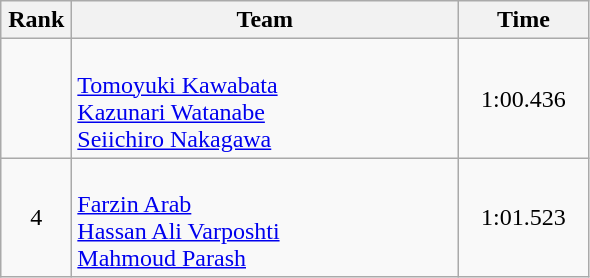<table class=wikitable style="text-align:center">
<tr>
<th width=40>Rank</th>
<th width=250>Team</th>
<th width=80>Time</th>
</tr>
<tr>
<td></td>
<td align=left><br><a href='#'>Tomoyuki Kawabata</a><br><a href='#'>Kazunari Watanabe</a><br><a href='#'>Seiichiro Nakagawa</a></td>
<td>1:00.436</td>
</tr>
<tr>
<td>4</td>
<td align=left><br><a href='#'>Farzin Arab</a><br><a href='#'>Hassan Ali Varposhti</a><br><a href='#'>Mahmoud Parash</a></td>
<td>1:01.523</td>
</tr>
</table>
